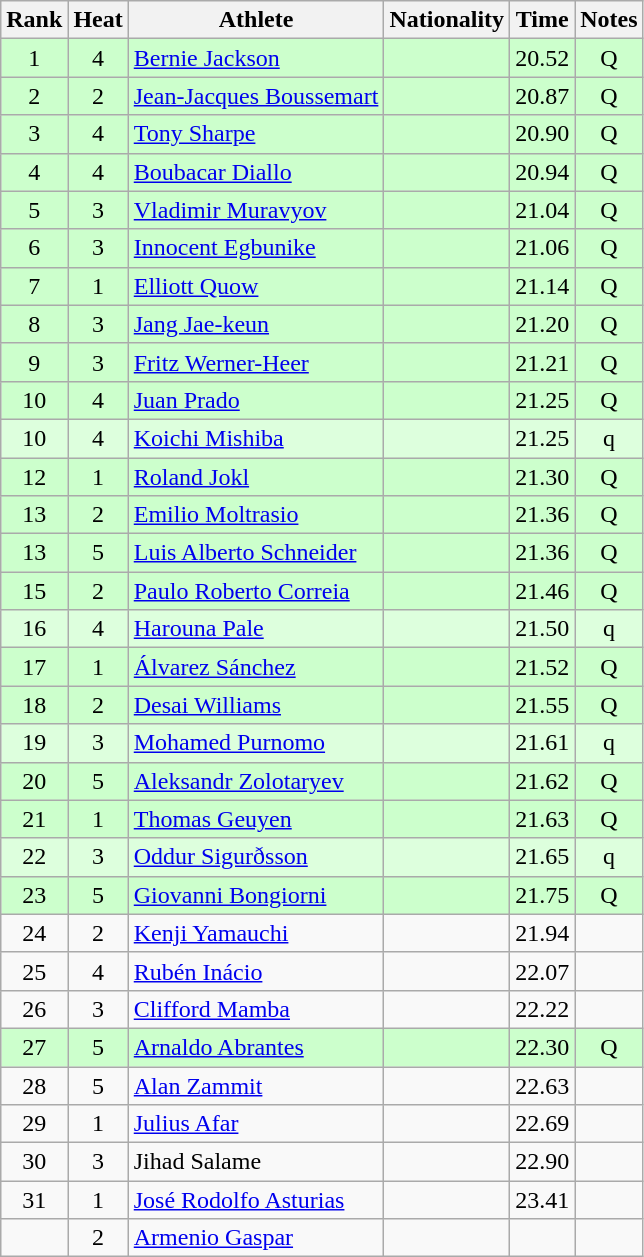<table class="wikitable sortable" style="text-align:center">
<tr>
<th>Rank</th>
<th>Heat</th>
<th>Athlete</th>
<th>Nationality</th>
<th>Time</th>
<th>Notes</th>
</tr>
<tr bgcolor=ccffcc>
<td>1</td>
<td>4</td>
<td align=left><a href='#'>Bernie Jackson</a></td>
<td align=left></td>
<td>20.52</td>
<td>Q</td>
</tr>
<tr bgcolor=ccffcc>
<td>2</td>
<td>2</td>
<td align=left><a href='#'>Jean-Jacques Boussemart</a></td>
<td align=left></td>
<td>20.87</td>
<td>Q</td>
</tr>
<tr bgcolor=ccffcc>
<td>3</td>
<td>4</td>
<td align=left><a href='#'>Tony Sharpe</a></td>
<td align=left></td>
<td>20.90</td>
<td>Q</td>
</tr>
<tr bgcolor=ccffcc>
<td>4</td>
<td>4</td>
<td align=left><a href='#'>Boubacar Diallo</a></td>
<td align=left></td>
<td>20.94</td>
<td>Q</td>
</tr>
<tr bgcolor=ccffcc>
<td>5</td>
<td>3</td>
<td align=left><a href='#'>Vladimir Muravyov</a></td>
<td align=left></td>
<td>21.04</td>
<td>Q</td>
</tr>
<tr bgcolor=ccffcc>
<td>6</td>
<td>3</td>
<td align=left><a href='#'>Innocent Egbunike</a></td>
<td align=left></td>
<td>21.06</td>
<td>Q</td>
</tr>
<tr bgcolor=ccffcc>
<td>7</td>
<td>1</td>
<td align=left><a href='#'>Elliott Quow</a></td>
<td align=left></td>
<td>21.14</td>
<td>Q</td>
</tr>
<tr bgcolor=ccffcc>
<td>8</td>
<td>3</td>
<td align=left><a href='#'>Jang Jae-keun</a></td>
<td align=left></td>
<td>21.20</td>
<td>Q</td>
</tr>
<tr bgcolor=ccffcc>
<td>9</td>
<td>3</td>
<td align=left><a href='#'>Fritz Werner-Heer</a></td>
<td align=left></td>
<td>21.21</td>
<td>Q</td>
</tr>
<tr bgcolor=ccffcc>
<td>10</td>
<td>4</td>
<td align=left><a href='#'>Juan Prado</a></td>
<td align=left></td>
<td>21.25</td>
<td>Q</td>
</tr>
<tr bgcolor=ddffdd>
<td>10</td>
<td>4</td>
<td align=left><a href='#'>Koichi Mishiba</a></td>
<td align=left></td>
<td>21.25</td>
<td>q</td>
</tr>
<tr bgcolor=ccffcc>
<td>12</td>
<td>1</td>
<td align=left><a href='#'>Roland Jokl</a></td>
<td align=left></td>
<td>21.30</td>
<td>Q</td>
</tr>
<tr bgcolor=ccffcc>
<td>13</td>
<td>2</td>
<td align=left><a href='#'>Emilio Moltrasio</a></td>
<td align=left></td>
<td>21.36</td>
<td>Q</td>
</tr>
<tr bgcolor=ccffcc>
<td>13</td>
<td>5</td>
<td align=left><a href='#'>Luis Alberto Schneider</a></td>
<td align=left></td>
<td>21.36</td>
<td>Q</td>
</tr>
<tr bgcolor=ccffcc>
<td>15</td>
<td>2</td>
<td align=left><a href='#'>Paulo Roberto Correia</a></td>
<td align=left></td>
<td>21.46</td>
<td>Q</td>
</tr>
<tr bgcolor=ddffdd>
<td>16</td>
<td>4</td>
<td align=left><a href='#'>Harouna Pale</a></td>
<td align=left></td>
<td>21.50</td>
<td>q</td>
</tr>
<tr bgcolor=ccffcc>
<td>17</td>
<td>1</td>
<td align=left><a href='#'>Álvarez Sánchez</a></td>
<td align=left></td>
<td>21.52</td>
<td>Q</td>
</tr>
<tr bgcolor=ccffcc>
<td>18</td>
<td>2</td>
<td align=left><a href='#'>Desai Williams</a></td>
<td align=left></td>
<td>21.55</td>
<td>Q</td>
</tr>
<tr bgcolor=ddffdd>
<td>19</td>
<td>3</td>
<td align=left><a href='#'>Mohamed Purnomo</a></td>
<td align=left></td>
<td>21.61</td>
<td>q</td>
</tr>
<tr bgcolor=ccffcc>
<td>20</td>
<td>5</td>
<td align=left><a href='#'>Aleksandr Zolotaryev</a></td>
<td align=left></td>
<td>21.62</td>
<td>Q</td>
</tr>
<tr bgcolor=ccffcc>
<td>21</td>
<td>1</td>
<td align=left><a href='#'>Thomas Geuyen</a></td>
<td align=left></td>
<td>21.63</td>
<td>Q</td>
</tr>
<tr bgcolor=ddffdd>
<td>22</td>
<td>3</td>
<td align=left><a href='#'>Oddur Sigurðsson</a></td>
<td align=left></td>
<td>21.65</td>
<td>q</td>
</tr>
<tr bgcolor=ccffcc>
<td>23</td>
<td>5</td>
<td align=left><a href='#'>Giovanni Bongiorni</a></td>
<td align=left></td>
<td>21.75</td>
<td>Q</td>
</tr>
<tr>
<td>24</td>
<td>2</td>
<td align=left><a href='#'>Kenji Yamauchi</a></td>
<td align=left></td>
<td>21.94</td>
<td></td>
</tr>
<tr>
<td>25</td>
<td>4</td>
<td align=left><a href='#'>Rubén Inácio</a></td>
<td align=left></td>
<td>22.07</td>
<td></td>
</tr>
<tr>
<td>26</td>
<td>3</td>
<td align=left><a href='#'>Clifford Mamba</a></td>
<td align=left></td>
<td>22.22</td>
<td></td>
</tr>
<tr bgcolor=ccffcc>
<td>27</td>
<td>5</td>
<td align=left><a href='#'>Arnaldo Abrantes</a></td>
<td align=left></td>
<td>22.30</td>
<td>Q</td>
</tr>
<tr>
<td>28</td>
<td>5</td>
<td align=left><a href='#'>Alan Zammit</a></td>
<td align=left></td>
<td>22.63</td>
<td></td>
</tr>
<tr>
<td>29</td>
<td>1</td>
<td align=left><a href='#'>Julius Afar</a></td>
<td align=left></td>
<td>22.69</td>
<td></td>
</tr>
<tr>
<td>30</td>
<td>3</td>
<td align=left>Jihad Salame</td>
<td align=left></td>
<td>22.90</td>
<td></td>
</tr>
<tr>
<td>31</td>
<td>1</td>
<td align=left><a href='#'>José Rodolfo Asturias</a></td>
<td align=left></td>
<td>23.41</td>
<td></td>
</tr>
<tr>
<td></td>
<td>2</td>
<td align=left><a href='#'>Armenio Gaspar</a></td>
<td align=left></td>
<td></td>
<td></td>
</tr>
</table>
